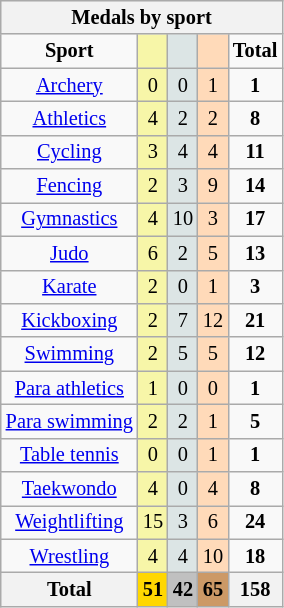<table class="wikitable" style="font-size:85%">
<tr style="background:#efefef;">
<th colspan=7><strong>Medals by sport</strong></th>
</tr>
<tr align=center>
<td><strong>Sport</strong></td>
<td bgcolor=#f7f6a8></td>
<td bgcolor=#dce5e5></td>
<td bgcolor=#ffdab9></td>
<td><strong>Total</strong></td>
</tr>
<tr align=center>
<td><a href='#'>Archery</a></td>
<td style="background:#F7F6A8;">0</td>
<td style="background:#DCE5E5;">0</td>
<td style="background:#FFDAB9;">1</td>
<td><strong>1</strong></td>
</tr>
<tr align=center>
<td><a href='#'>Athletics</a></td>
<td style="background:#F7F6A8;">4</td>
<td style="background:#DCE5E5;">2</td>
<td style="background:#FFDAB9;">2</td>
<td><strong>8</strong></td>
</tr>
<tr align=center>
<td><a href='#'>Cycling</a></td>
<td style="background:#F7F6A8;">3</td>
<td style="background:#DCE5E5;">4</td>
<td style="background:#FFDAB9;">4</td>
<td><strong>11</strong></td>
</tr>
<tr align=center>
<td><a href='#'>Fencing</a></td>
<td style="background:#F7F6A8;">2</td>
<td style="background:#DCE5E5;">3</td>
<td style="background:#FFDAB9;">9</td>
<td><strong>14</strong></td>
</tr>
<tr align=center>
<td><a href='#'>Gymnastics</a></td>
<td style="background:#F7F6A8;">4</td>
<td style="background:#DCE5E5;">10</td>
<td style="background:#FFDAB9;">3</td>
<td><strong>17</strong></td>
</tr>
<tr align=center>
<td><a href='#'>Judo</a></td>
<td style="background:#F7F6A8;">6</td>
<td style="background:#DCE5E5;">2</td>
<td style="background:#FFDAB9;">5</td>
<td><strong>13</strong></td>
</tr>
<tr align=center>
<td><a href='#'>Karate</a></td>
<td style="background:#F7F6A8;">2</td>
<td style="background:#DCE5E5;">0</td>
<td style="background:#FFDAB9;">1</td>
<td><strong>3</strong></td>
</tr>
<tr align=center>
<td><a href='#'>Kickboxing</a></td>
<td style="background:#F7F6A8;">2</td>
<td style="background:#DCE5E5;">7</td>
<td style="background:#FFDAB9;">12</td>
<td><strong>21</strong></td>
</tr>
<tr align=center>
<td><a href='#'>Swimming</a></td>
<td style="background:#F7F6A8;">2</td>
<td style="background:#DCE5E5;">5</td>
<td style="background:#FFDAB9;">5</td>
<td><strong>12</strong></td>
</tr>
<tr align=center>
<td><a href='#'>Para athletics</a></td>
<td style="background:#F7F6A8;">1</td>
<td style="background:#DCE5E5;">0</td>
<td style="background:#FFDAB9;">0</td>
<td><strong>1</strong></td>
</tr>
<tr align=center>
<td><a href='#'>Para swimming</a></td>
<td style="background:#F7F6A8;">2</td>
<td style="background:#DCE5E5;">2</td>
<td style="background:#FFDAB9;">1</td>
<td><strong>5</strong></td>
</tr>
<tr align=center>
<td><a href='#'>Table tennis</a></td>
<td style="background:#F7F6A8;">0</td>
<td style="background:#DCE5E5;">0</td>
<td style="background:#FFDAB9;">1</td>
<td><strong>1</strong></td>
</tr>
<tr align=center>
<td><a href='#'>Taekwondo</a></td>
<td style="background:#F7F6A8;">4</td>
<td style="background:#DCE5E5;">0</td>
<td style="background:#FFDAB9;">4</td>
<td><strong>8</strong></td>
</tr>
<tr align=center>
<td><a href='#'>Weightlifting</a></td>
<td style="background:#F7F6A8;">15</td>
<td style="background:#DCE5E5;">3</td>
<td style="background:#FFDAB9;">6</td>
<td><strong>24</strong></td>
</tr>
<tr align=center>
<td><a href='#'>Wrestling</a></td>
<td style="background:#F7F6A8;">4</td>
<td style="background:#DCE5E5;">4</td>
<td style="background:#FFDAB9;">10</td>
<td><strong>18</strong></td>
</tr>
<tr align=center>
<th><strong>Total</strong></th>
<th style="background:gold;"><strong>51</strong></th>
<th style="background:silver;"><strong>42</strong></th>
<th style="background:#c96;"><strong>65</strong></th>
<th><strong>158</strong></th>
</tr>
</table>
